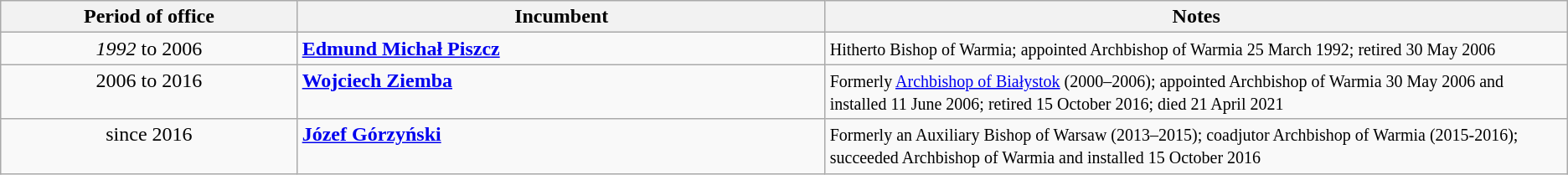<table class="wikitable">
<tr>
<th width="18%">Period of office</th>
<th width="32%">Incumbent</th>
<th width="45%">Notes</th>
</tr>
<tr valign=top>
<td align=center><em>1992</em> to 2006</td>
<td><strong><a href='#'>Edmund Michał Piszcz</a></strong></td>
<td><small>Hitherto Bishop of Warmia; appointed Archbishop of Warmia 25 March 1992; retired 30 May 2006</small></td>
</tr>
<tr valign=top>
<td align=center>2006 to 2016</td>
<td><strong><a href='#'>Wojciech Ziemba</a></strong></td>
<td><small>Formerly <a href='#'>Archbishop of Białystok</a> (2000–2006); appointed Archbishop of Warmia 30 May 2006 and installed 11 June 2006; retired 15 October 2016; died 21 April 2021</small></td>
</tr>
<tr valign=top>
<td align=center>since 2016</td>
<td><strong><a href='#'>Józef Górzyński</a></strong></td>
<td><small>Formerly an Auxiliary Bishop of Warsaw (2013–2015); coadjutor Archbishop of Warmia (2015-2016); succeeded Archbishop of Warmia and installed 15 October 2016</small></td>
</tr>
</table>
